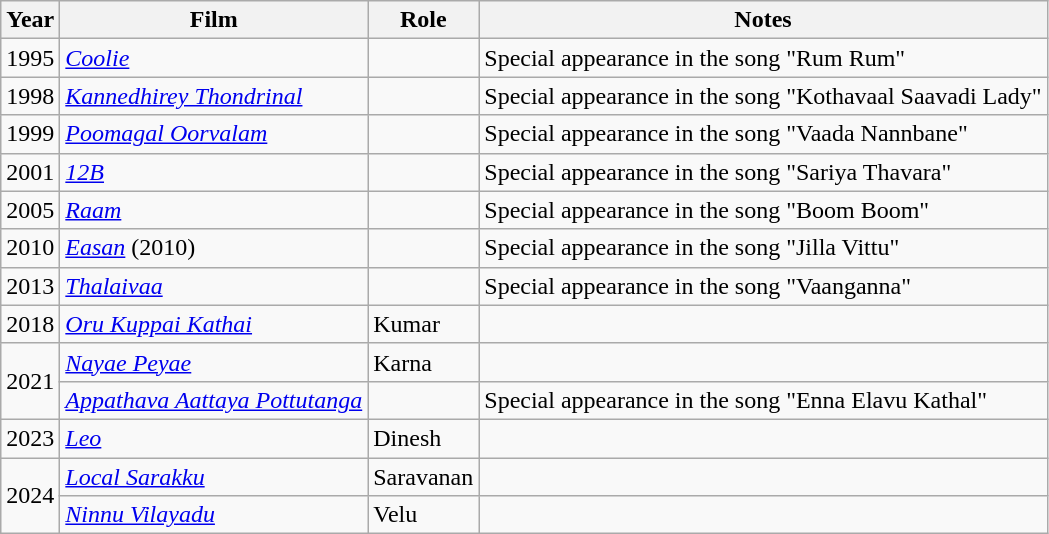<table class="wikitable sortable">
<tr>
<th>Year</th>
<th>Film</th>
<th>Role</th>
<th>Notes</th>
</tr>
<tr>
<td>1995</td>
<td><em><a href='#'>Coolie</a></em></td>
<td></td>
<td>Special appearance in the song "Rum Rum"</td>
</tr>
<tr>
<td>1998</td>
<td><em><a href='#'>Kannedhirey Thondrinal</a></em></td>
<td></td>
<td>Special appearance in the song "Kothavaal Saavadi Lady"</td>
</tr>
<tr>
<td>1999</td>
<td><em><a href='#'>Poomagal Oorvalam</a></em></td>
<td></td>
<td>Special appearance in the song  "Vaada Nannbane"</td>
</tr>
<tr>
<td>2001</td>
<td><em><a href='#'>12B</a></em></td>
<td></td>
<td>Special appearance in the song  "Sariya Thavara"</td>
</tr>
<tr>
<td>2005</td>
<td><em><a href='#'>Raam</a></em></td>
<td></td>
<td>Special appearance in the song  "Boom Boom"</td>
</tr>
<tr>
<td>2010</td>
<td><em><a href='#'>Easan</a></em> (2010)</td>
<td></td>
<td>Special appearance in the song  "Jilla Vittu"</td>
</tr>
<tr>
<td>2013</td>
<td><em><a href='#'>Thalaivaa</a></em></td>
<td></td>
<td>Special appearance in the song  "Vaanganna"</td>
</tr>
<tr>
<td>2018</td>
<td><em><a href='#'>Oru Kuppai Kathai</a></em></td>
<td>Kumar</td>
<td></td>
</tr>
<tr>
<td rowspan="2">2021</td>
<td><em><a href='#'>Nayae Peyae</a></em></td>
<td>Karna</td>
<td></td>
</tr>
<tr>
<td><em><a href='#'>Appathava Aattaya Pottutanga</a></em></td>
<td></td>
<td>Special appearance in the song  "Enna Elavu Kathal"</td>
</tr>
<tr>
<td>2023</td>
<td><em><a href='#'>Leo</a></em></td>
<td>Dinesh</td>
<td></td>
</tr>
<tr>
<td rowspan="2">2024</td>
<td><em><a href='#'>Local Sarakku</a></em></td>
<td>Saravanan</td>
<td></td>
</tr>
<tr>
<td><em><a href='#'>Ninnu Vilayadu</a></em></td>
<td>Velu</td>
<td></td>
</tr>
</table>
